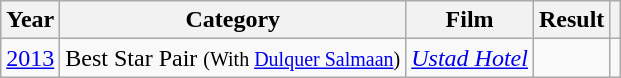<table class="wikitable sortable plainrowheaders">
<tr>
<th scope="col">Year</th>
<th scope="col">Category</th>
<th scope="col">Film</th>
<th scope="col">Result</th>
<th scope="col" class="unsortable"></th>
</tr>
<tr>
<td><a href='#'>2013</a></td>
<td>Best Star Pair <small>(With <a href='#'>Dulquer Salmaan</a>)</small></td>
<td><em><a href='#'>Ustad Hotel</a></em></td>
<td></td>
<td></td>
</tr>
</table>
